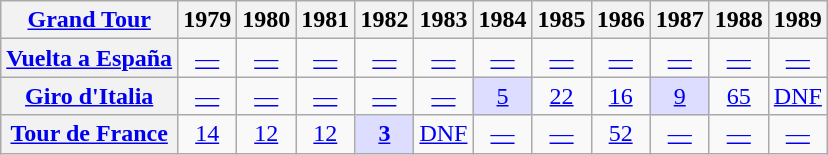<table class="wikitable plainrowheaders">
<tr>
<th scope="col"><a href='#'>Grand Tour</a></th>
<th scope="col">1979</th>
<th scope="col">1980</th>
<th scope="col">1981</th>
<th scope="col">1982</th>
<th scope="col">1983</th>
<th scope="col">1984</th>
<th scope="col">1985</th>
<th scope="col">1986</th>
<th scope="col">1987</th>
<th scope="col">1988</th>
<th scope="col">1989</th>
</tr>
<tr style="text-align:center;">
<th scope="row"> <a href='#'>Vuelta a España</a></th>
<td><a href='#'>—</a></td>
<td><a href='#'>—</a></td>
<td><a href='#'>—</a></td>
<td><a href='#'>—</a></td>
<td><a href='#'>—</a></td>
<td><a href='#'>—</a></td>
<td><a href='#'>—</a></td>
<td><a href='#'>—</a></td>
<td><a href='#'>—</a></td>
<td><a href='#'>—</a></td>
<td><a href='#'>—</a></td>
</tr>
<tr style="text-align:center;">
<th scope="row"> <a href='#'>Giro d'Italia</a></th>
<td><a href='#'>—</a></td>
<td><a href='#'>—</a></td>
<td><a href='#'>—</a></td>
<td><a href='#'>—</a></td>
<td><a href='#'>—</a></td>
<td style="background:#ddf;"><a href='#'>5</a></td>
<td><a href='#'>22</a></td>
<td><a href='#'>16</a></td>
<td style="background:#ddf;"><a href='#'>9</a></td>
<td><a href='#'>65</a></td>
<td><a href='#'>DNF</a></td>
</tr>
<tr style="text-align:center;">
<th scope="row"> <a href='#'>Tour de France</a></th>
<td><a href='#'>14</a></td>
<td><a href='#'>12</a></td>
<td><a href='#'>12</a></td>
<td style="background:#ddf;"><a href='#'><strong>3</strong></a></td>
<td><a href='#'>DNF</a></td>
<td><a href='#'>—</a></td>
<td><a href='#'>—</a></td>
<td><a href='#'>52</a></td>
<td><a href='#'>—</a></td>
<td><a href='#'>—</a></td>
<td><a href='#'>—</a></td>
</tr>
</table>
